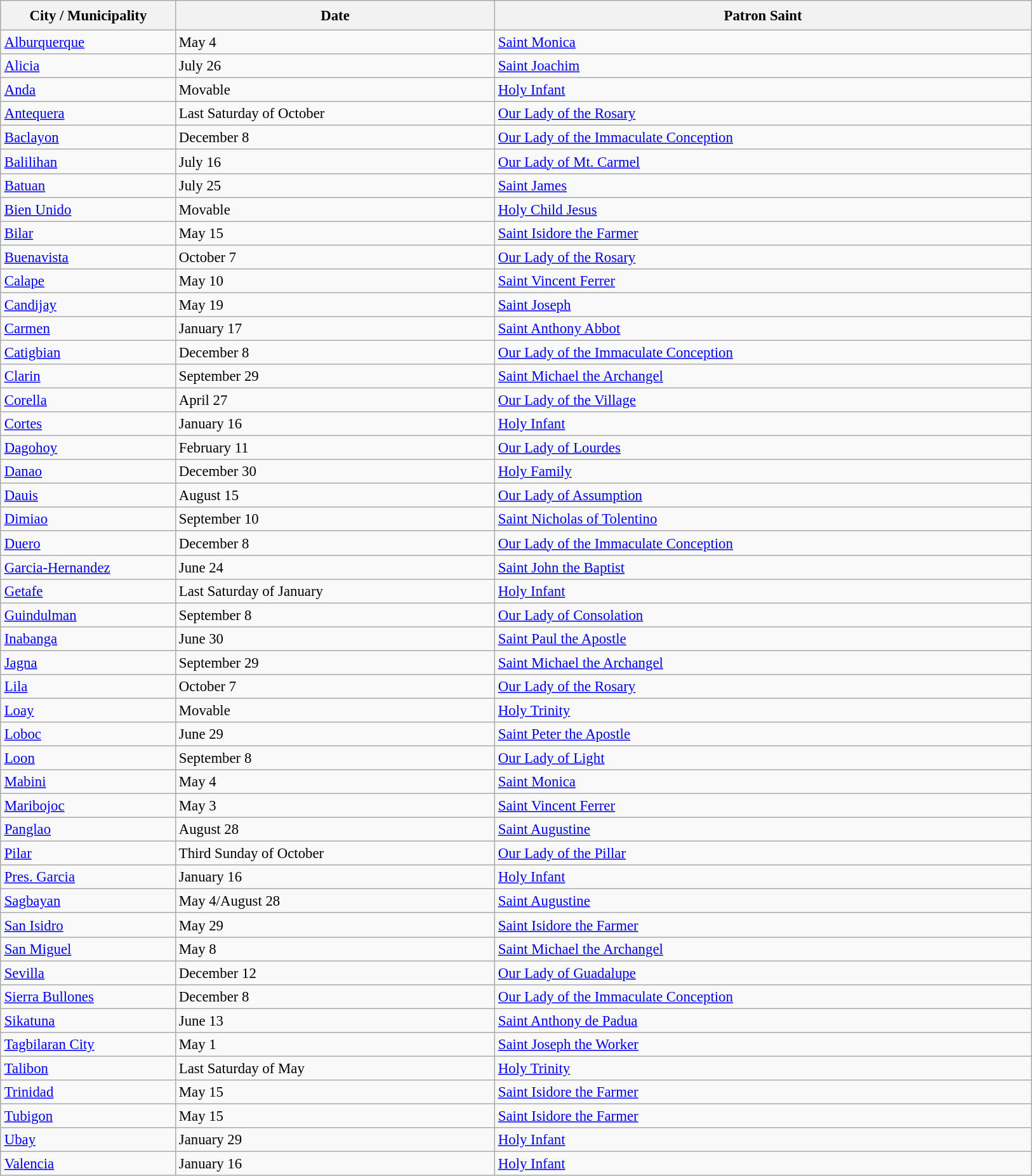<table class="wikitable collapsible collapsed" style="margin:1em auto;font-size:95%;min-width:23em;">
<tr>
<th style="width: 10em;text-align:center  ;padding: 0.4em 1em;">City / Municipality</th>
<th style="width: 20em;text-align:center;padding: 0.4em 1em;">Date</th>
<th style="width: 35em;text-align:center  ;padding: 0.4em 1em;">Patron Saint</th>
</tr>
<tr>
<td><a href='#'>Alburquerque</a></td>
<td>May 4</td>
<td><a href='#'>Saint Monica</a></td>
</tr>
<tr>
<td><a href='#'>Alicia</a></td>
<td>July 26</td>
<td><a href='#'>Saint Joachim</a></td>
</tr>
<tr>
<td><a href='#'>Anda</a></td>
<td>Movable</td>
<td><a href='#'>Holy Infant</a></td>
</tr>
<tr>
<td><a href='#'>Antequera</a></td>
<td>Last Saturday of October</td>
<td><a href='#'>Our Lady of the Rosary</a></td>
</tr>
<tr>
<td><a href='#'>Baclayon</a></td>
<td>December 8</td>
<td><a href='#'>Our Lady of the Immaculate Conception</a></td>
</tr>
<tr>
<td><a href='#'>Balilihan</a></td>
<td>July 16</td>
<td><a href='#'>Our Lady of Mt. Carmel</a></td>
</tr>
<tr>
<td><a href='#'>Batuan</a></td>
<td>July 25</td>
<td><a href='#'>Saint James</a></td>
</tr>
<tr>
<td><a href='#'>Bien Unido</a></td>
<td>Movable</td>
<td><a href='#'>Holy Child Jesus</a></td>
</tr>
<tr>
<td><a href='#'>Bilar</a></td>
<td>May 15</td>
<td><a href='#'>Saint Isidore the Farmer</a></td>
</tr>
<tr>
<td><a href='#'>Buenavista</a></td>
<td>October 7</td>
<td><a href='#'>Our Lady of the Rosary</a></td>
</tr>
<tr>
<td><a href='#'>Calape</a></td>
<td>May 10</td>
<td><a href='#'>Saint Vincent Ferrer</a></td>
</tr>
<tr>
<td><a href='#'>Candijay</a></td>
<td>May 19</td>
<td><a href='#'>Saint Joseph</a></td>
</tr>
<tr>
<td><a href='#'>Carmen</a></td>
<td>January 17</td>
<td><a href='#'>Saint Anthony Abbot</a></td>
</tr>
<tr>
<td><a href='#'>Catigbian</a></td>
<td>December 8</td>
<td><a href='#'>Our Lady of the Immaculate Conception</a></td>
</tr>
<tr>
<td><a href='#'>Clarin</a></td>
<td>September 29</td>
<td><a href='#'>Saint Michael the Archangel</a></td>
</tr>
<tr>
<td><a href='#'>Corella</a></td>
<td>April 27</td>
<td><a href='#'>Our Lady of the Village</a></td>
</tr>
<tr>
<td><a href='#'>Cortes</a></td>
<td>January 16</td>
<td><a href='#'>Holy Infant</a></td>
</tr>
<tr>
<td><a href='#'>Dagohoy</a></td>
<td>February 11</td>
<td><a href='#'>Our Lady of Lourdes</a></td>
</tr>
<tr>
<td><a href='#'>Danao</a></td>
<td>December 30</td>
<td><a href='#'>Holy Family</a></td>
</tr>
<tr>
<td><a href='#'>Dauis</a></td>
<td>August 15</td>
<td><a href='#'>Our Lady of Assumption</a></td>
</tr>
<tr>
<td><a href='#'>Dimiao</a></td>
<td>September 10</td>
<td><a href='#'>Saint Nicholas of Tolentino</a></td>
</tr>
<tr>
<td><a href='#'>Duero</a></td>
<td>December 8</td>
<td><a href='#'>Our Lady of the Immaculate Conception</a></td>
</tr>
<tr>
<td><a href='#'>Garcia-Hernandez</a></td>
<td>June 24</td>
<td><a href='#'>Saint John the Baptist</a></td>
</tr>
<tr>
<td><a href='#'>Getafe</a></td>
<td>Last Saturday of January</td>
<td><a href='#'>Holy Infant</a></td>
</tr>
<tr>
<td><a href='#'>Guindulman</a></td>
<td>September 8</td>
<td><a href='#'>Our Lady of Consolation</a></td>
</tr>
<tr>
<td><a href='#'>Inabanga</a></td>
<td>June 30</td>
<td><a href='#'>Saint Paul the Apostle</a></td>
</tr>
<tr>
<td><a href='#'>Jagna</a></td>
<td>September 29</td>
<td><a href='#'>Saint Michael the Archangel</a></td>
</tr>
<tr>
<td><a href='#'>Lila</a></td>
<td>October 7</td>
<td><a href='#'>Our Lady of the Rosary</a></td>
</tr>
<tr>
<td><a href='#'>Loay</a></td>
<td>Movable</td>
<td><a href='#'>Holy Trinity</a></td>
</tr>
<tr>
<td><a href='#'>Loboc</a></td>
<td>June 29</td>
<td><a href='#'>Saint Peter the Apostle</a></td>
</tr>
<tr>
<td><a href='#'>Loon</a></td>
<td>September 8</td>
<td><a href='#'>Our Lady of Light</a></td>
</tr>
<tr>
<td><a href='#'>Mabini</a></td>
<td>May 4</td>
<td><a href='#'>Saint Monica</a></td>
</tr>
<tr>
<td><a href='#'>Maribojoc</a></td>
<td>May 3</td>
<td><a href='#'>Saint Vincent Ferrer</a></td>
</tr>
<tr>
<td><a href='#'>Panglao</a></td>
<td>August 28</td>
<td><a href='#'>Saint Augustine</a></td>
</tr>
<tr>
<td><a href='#'>Pilar</a></td>
<td>Third Sunday of October</td>
<td><a href='#'>Our Lady of the Pillar</a></td>
</tr>
<tr>
<td><a href='#'>Pres. Garcia</a></td>
<td>January 16</td>
<td><a href='#'>Holy Infant</a></td>
</tr>
<tr>
<td><a href='#'>Sagbayan</a></td>
<td>May 4/August 28</td>
<td><a href='#'>Saint Augustine</a></td>
</tr>
<tr>
<td><a href='#'>San Isidro</a></td>
<td>May 29</td>
<td><a href='#'>Saint Isidore the Farmer</a></td>
</tr>
<tr>
<td><a href='#'>San Miguel</a></td>
<td>May 8</td>
<td><a href='#'>Saint Michael the Archangel</a></td>
</tr>
<tr>
<td><a href='#'>Sevilla</a></td>
<td>December 12</td>
<td><a href='#'>Our Lady of Guadalupe</a></td>
</tr>
<tr>
<td><a href='#'>Sierra Bullones</a></td>
<td>December 8</td>
<td><a href='#'>Our Lady of the Immaculate Conception</a></td>
</tr>
<tr>
<td><a href='#'>Sikatuna</a></td>
<td>June 13</td>
<td><a href='#'>Saint Anthony de Padua</a></td>
</tr>
<tr>
<td><a href='#'>Tagbilaran City</a></td>
<td>May 1</td>
<td><a href='#'>Saint Joseph the Worker</a></td>
</tr>
<tr>
<td><a href='#'>Talibon</a></td>
<td>Last Saturday of May</td>
<td><a href='#'>Holy Trinity</a></td>
</tr>
<tr>
<td><a href='#'>Trinidad</a></td>
<td>May 15</td>
<td><a href='#'>Saint Isidore the Farmer</a></td>
</tr>
<tr>
<td><a href='#'>Tubigon</a></td>
<td>May 15</td>
<td><a href='#'>Saint Isidore the Farmer</a></td>
</tr>
<tr>
<td><a href='#'>Ubay</a></td>
<td>January 29</td>
<td><a href='#'>Holy Infant</a></td>
</tr>
<tr>
<td><a href='#'>Valencia</a></td>
<td>January 16</td>
<td><a href='#'>Holy Infant</a></td>
</tr>
</table>
